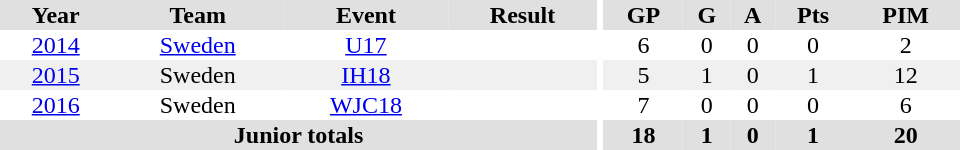<table border="0" cellpadding="1" cellspacing="0" ID="Table3" style="text-align:center; width:40em">
<tr ALIGN="center" bgcolor="#e0e0e0">
<th>Year</th>
<th>Team</th>
<th>Event</th>
<th>Result</th>
<th rowspan="99" bgcolor="#ffffff"></th>
<th>GP</th>
<th>G</th>
<th>A</th>
<th>Pts</th>
<th>PIM</th>
</tr>
<tr>
<td><a href='#'>2014</a></td>
<td><a href='#'>Sweden</a></td>
<td><a href='#'>U17</a></td>
<td></td>
<td>6</td>
<td>0</td>
<td>0</td>
<td>0</td>
<td>2</td>
</tr>
<tr bgcolor="#f0f0f0">
<td><a href='#'>2015</a></td>
<td>Sweden</td>
<td><a href='#'>IH18</a></td>
<td></td>
<td>5</td>
<td>1</td>
<td>0</td>
<td>1</td>
<td>12</td>
</tr>
<tr>
<td><a href='#'>2016</a></td>
<td>Sweden</td>
<td><a href='#'>WJC18</a></td>
<td></td>
<td>7</td>
<td>0</td>
<td>0</td>
<td>0</td>
<td>6</td>
</tr>
<tr bgcolor="#e0e0e0">
<th colspan="4">Junior totals</th>
<th>18</th>
<th>1</th>
<th>0</th>
<th>1</th>
<th>20</th>
</tr>
</table>
